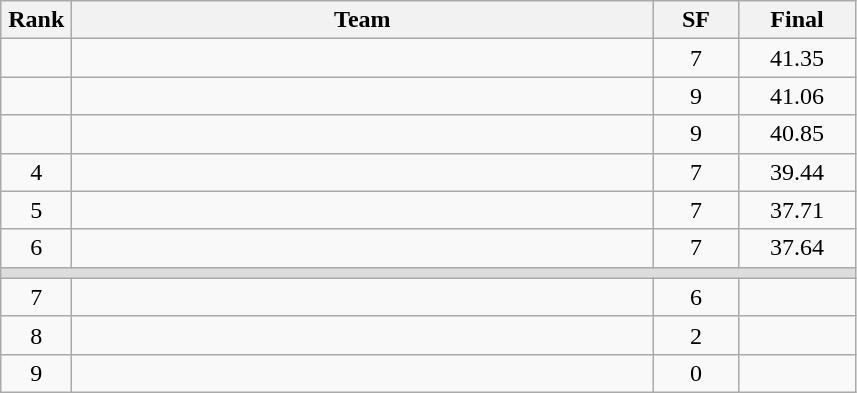<table class=wikitable style="text-align:center">
<tr>
<th width=40>Rank</th>
<th width=380>Team</th>
<th width=50>SF</th>
<th width=70>Final</th>
</tr>
<tr>
<td></td>
<td align=left></td>
<td>7</td>
<td>41.35</td>
</tr>
<tr>
<td></td>
<td align=left></td>
<td>9</td>
<td>41.06</td>
</tr>
<tr>
<td></td>
<td align=left></td>
<td>9</td>
<td>40.85</td>
</tr>
<tr>
<td>4</td>
<td align=left></td>
<td>7</td>
<td>39.44</td>
</tr>
<tr>
<td>5</td>
<td align=left></td>
<td>7</td>
<td>37.71</td>
</tr>
<tr>
<td>6</td>
<td align=left></td>
<td>7</td>
<td>37.64</td>
</tr>
<tr bgcolor=#DDDDDD>
<td colspan=4></td>
</tr>
<tr>
<td>7</td>
<td align=left></td>
<td>6</td>
<td></td>
</tr>
<tr>
<td>8</td>
<td align=left></td>
<td>2</td>
<td></td>
</tr>
<tr>
<td>9</td>
<td align=left></td>
<td>0</td>
<td></td>
</tr>
</table>
